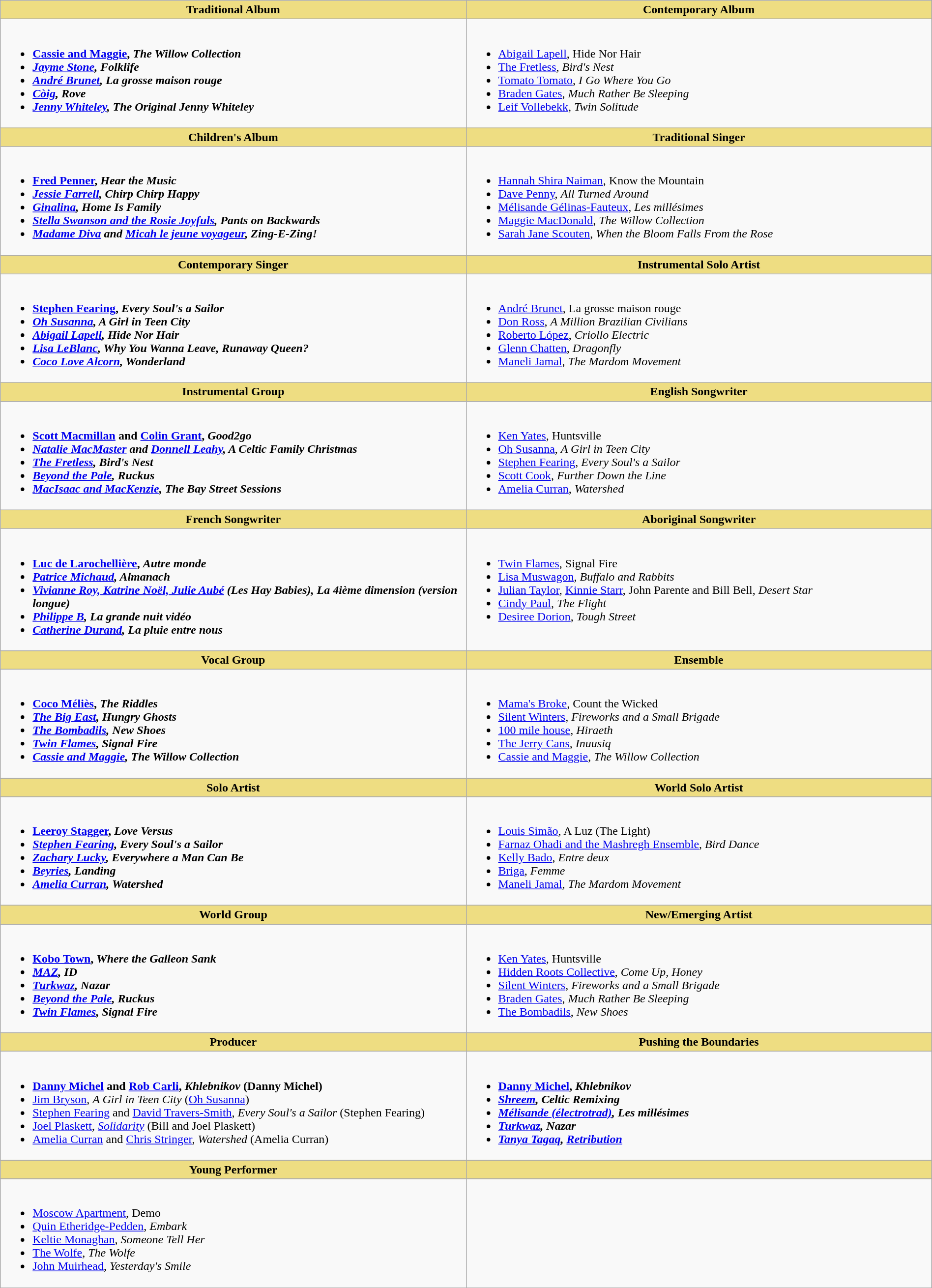<table class=wikitable width="100%">
<tr>
<th style="background:#EEDD82; width:50%">Traditional Album</th>
<th style="background:#EEDD82; width:50%">Contemporary Album</th>
</tr>
<tr>
<td valign="top"><br><ul><li> <strong><a href='#'>Cassie and Maggie</a>, <em>The Willow Collection<strong><em></li><li><a href='#'>Jayme Stone</a>, </em>Folklife<em></li><li><a href='#'>André Brunet</a>, </em>La grosse maison rouge<em></li><li><a href='#'>Còig</a>, </em>Rove<em></li><li><a href='#'>Jenny Whiteley</a>, </em>The Original Jenny Whiteley<em></li></ul></td>
<td valign="top"><br><ul><li> </strong><a href='#'>Abigail Lapell</a>, </em>Hide Nor Hair</em></strong></li><li><a href='#'>The Fretless</a>, <em>Bird's Nest</em></li><li><a href='#'>Tomato Tomato</a>, <em>I Go Where You Go</em></li><li><a href='#'>Braden Gates</a>, <em>Much Rather Be Sleeping</em></li><li><a href='#'>Leif Vollebekk</a>, <em>Twin Solitude</em></li></ul></td>
</tr>
<tr>
<th style="background:#EEDD82; width:50%">Children's Album</th>
<th style="background:#EEDD82; width:50%">Traditional Singer</th>
</tr>
<tr>
<td valign="top"><br><ul><li> <strong><a href='#'>Fred Penner</a>, <em>Hear the Music<strong><em></li><li><a href='#'>Jessie Farrell</a>, </em>Chirp Chirp Happy<em></li><li><a href='#'>Ginalina</a>, </em>Home Is Family<em></li><li><a href='#'>Stella Swanson and the Rosie Joyfuls</a>, </em>Pants on Backwards<em></li><li><a href='#'>Madame Diva</a> and <a href='#'>Micah le jeune voyageur</a>, </em>Zing-E-Zing!<em></li></ul></td>
<td valign="top"><br><ul><li> </strong><a href='#'>Hannah Shira Naiman</a>, </em>Know the Mountain</em></strong></li><li><a href='#'>Dave Penny</a>, <em>All Turned Around</em></li><li><a href='#'>Mélisande Gélinas-Fauteux</a>, <em>Les millésimes</em></li><li><a href='#'>Maggie MacDonald</a>, <em>The Willow Collection</em></li><li><a href='#'>Sarah Jane Scouten</a>, <em>When the Bloom Falls From the Rose</em></li></ul></td>
</tr>
<tr>
<th style="background:#EEDD82; width:50%">Contemporary Singer</th>
<th style="background:#EEDD82; width:50%">Instrumental Solo Artist</th>
</tr>
<tr>
<td valign="top"><br><ul><li> <strong><a href='#'>Stephen Fearing</a>, <em>Every Soul's a Sailor<strong><em></li><li><a href='#'>Oh Susanna</a>, </em>A Girl in Teen City<em></li><li><a href='#'>Abigail Lapell</a>, </em>Hide Nor Hair<em></li><li><a href='#'>Lisa LeBlanc</a>, </em>Why You Wanna Leave, Runaway Queen?<em></li><li><a href='#'>Coco Love Alcorn</a>, </em>Wonderland<em></li></ul></td>
<td valign="top"><br><ul><li> </strong><a href='#'>André Brunet</a>, </em>La grosse maison rouge</em></strong></li><li><a href='#'>Don Ross</a>, <em>A Million Brazilian Civilians</em></li><li><a href='#'>Roberto López</a>, <em>Criollo Electric</em></li><li><a href='#'>Glenn Chatten</a>, <em>Dragonfly</em></li><li><a href='#'>Maneli Jamal</a>, <em>The Mardom Movement</em></li></ul></td>
</tr>
<tr>
<th style="background:#EEDD82; width:50%">Instrumental Group</th>
<th style="background:#EEDD82; width:50%">English Songwriter</th>
</tr>
<tr>
<td valign="top"><br><ul><li> <strong><a href='#'>Scott Macmillan</a> and <a href='#'>Colin Grant</a>, <em>Good2go<strong><em></li><li><a href='#'>Natalie MacMaster</a> and <a href='#'>Donnell Leahy</a>, </em>A Celtic Family Christmas<em></li><li><a href='#'>The Fretless</a>, </em>Bird's Nest<em></li><li><a href='#'>Beyond the Pale</a>, </em>Ruckus<em></li><li><a href='#'>MacIsaac and MacKenzie</a>, </em>The Bay Street Sessions<em></li></ul></td>
<td valign="top"><br><ul><li> </strong><a href='#'>Ken Yates</a>, </em>Huntsville</em></strong></li><li><a href='#'>Oh Susanna</a>, <em>A Girl in Teen City</em></li><li><a href='#'>Stephen Fearing</a>, <em>Every Soul's a Sailor</em></li><li><a href='#'>Scott Cook</a>, <em>Further Down the Line</em></li><li><a href='#'>Amelia Curran</a>, <em>Watershed</em></li></ul></td>
</tr>
<tr>
<th style="background:#EEDD82; width:50%">French Songwriter</th>
<th style="background:#EEDD82; width:50%">Aboriginal Songwriter</th>
</tr>
<tr>
<td valign="top"><br><ul><li> <strong><a href='#'>Luc de Larochellière</a>, <em>Autre monde<strong><em></li><li><a href='#'>Patrice Michaud</a>, </em>Almanach<em></li><li><a href='#'>Vivianne Roy, Katrine Noël, Julie Aubé</a> (Les Hay Babies), </em>La 4ième dimension (version longue)<em></li><li><a href='#'>Philippe B</a>, </em>La grande nuit vidéo<em></li><li><a href='#'>Catherine Durand</a>, </em>La pluie entre nous<em></li></ul></td>
<td valign="top"><br><ul><li> </strong><a href='#'>Twin Flames</a>, </em>Signal Fire</em></strong></li><li><a href='#'>Lisa Muswagon</a>, <em>Buffalo and Rabbits</em></li><li><a href='#'>Julian Taylor</a>, <a href='#'>Kinnie Starr</a>, John Parente and Bill Bell, <em>Desert Star</em></li><li><a href='#'>Cindy Paul</a>, <em>The Flight</em></li><li><a href='#'>Desiree Dorion</a>, <em>Tough Street</em></li></ul></td>
</tr>
<tr>
<th style="background:#EEDD82; width:50%">Vocal Group</th>
<th style="background:#EEDD82; width:50%">Ensemble</th>
</tr>
<tr>
<td valign="top"><br><ul><li> <strong><a href='#'>Coco Méliès</a>, <em>The Riddles<strong><em></li><li><a href='#'>The Big East</a>, </em>Hungry Ghosts<em></li><li><a href='#'>The Bombadils</a>, </em>New Shoes<em></li><li><a href='#'>Twin Flames</a>, </em>Signal Fire<em></li><li><a href='#'>Cassie and Maggie</a>, </em>The Willow Collection<em></li></ul></td>
<td valign="top"><br><ul><li> </strong><a href='#'>Mama's Broke</a>, </em>Count the Wicked</em></strong></li><li><a href='#'>Silent Winters</a>, <em>Fireworks and a Small Brigade</em></li><li><a href='#'>100 mile house</a>, <em>Hiraeth</em></li><li><a href='#'>The Jerry Cans</a>, <em>Inuusiq</em></li><li><a href='#'>Cassie and Maggie</a>, <em>The Willow Collection</em></li></ul></td>
</tr>
<tr>
<th style="background:#EEDD82; width:50%">Solo Artist</th>
<th style="background:#EEDD82; width:50%">World Solo Artist</th>
</tr>
<tr>
<td valign="top"><br><ul><li> <strong><a href='#'>Leeroy Stagger</a>, <em>Love Versus<strong><em></li><li><a href='#'>Stephen Fearing</a>, </em>Every Soul's a Sailor<em></li><li><a href='#'>Zachary Lucky</a>, </em>Everywhere a Man Can Be<em></li><li><a href='#'>Beyries</a>, </em>Landing<em></li><li><a href='#'>Amelia Curran</a>, </em>Watershed<em></li></ul></td>
<td valign="top"><br><ul><li> </strong><a href='#'>Louis Simão</a>, </em>A Luz (The Light)</em></strong></li><li><a href='#'>Farnaz Ohadi and the Mashregh Ensemble</a>, <em>Bird Dance</em></li><li><a href='#'>Kelly Bado</a>, <em>Entre deux</em></li><li><a href='#'>Briga</a>, <em>Femme</em></li><li><a href='#'>Maneli Jamal</a>, <em>The Mardom Movement</em></li></ul></td>
</tr>
<tr>
<th style="background:#EEDD82; width:50%">World Group</th>
<th style="background:#EEDD82; width:50%">New/Emerging Artist</th>
</tr>
<tr>
<td valign="top"><br><ul><li> <strong><a href='#'>Kobo Town</a>, <em>Where the Galleon Sank<strong><em></li><li><a href='#'>MAZ</a>, </em>ID<em></li><li><a href='#'>Turkwaz</a>, </em>Nazar<em></li><li><a href='#'>Beyond the Pale</a>, </em>Ruckus<em></li><li><a href='#'>Twin Flames</a>, </em>Signal Fire<em></li></ul></td>
<td valign="top"><br><ul><li> </strong><a href='#'>Ken Yates</a>, </em>Huntsville</em></strong></li><li><a href='#'>Hidden Roots Collective</a>, <em>Come Up, Honey</em></li><li><a href='#'>Silent Winters</a>, <em>Fireworks and a Small Brigade</em></li><li><a href='#'>Braden Gates</a>, <em>Much Rather Be Sleeping</em></li><li><a href='#'>The Bombadils</a>, <em>New Shoes</em></li></ul></td>
</tr>
<tr>
<th style="background:#EEDD82; width:50%">Producer</th>
<th style="background:#EEDD82; width:50%">Pushing the Boundaries</th>
</tr>
<tr>
<td valign="top"><br><ul><li> <strong><a href='#'>Danny Michel</a> and <a href='#'>Rob Carli</a>, <em>Khlebnikov</em> (Danny Michel)</strong></li><li><a href='#'>Jim Bryson</a>, <em>A Girl in Teen City</em> (<a href='#'>Oh Susanna</a>)</li><li><a href='#'>Stephen Fearing</a> and <a href='#'>David Travers-Smith</a>, <em>Every Soul's a Sailor</em> (Stephen Fearing)</li><li><a href='#'>Joel Plaskett</a>, <em><a href='#'>Solidarity</a></em> (Bill and Joel Plaskett)</li><li><a href='#'>Amelia Curran</a> and <a href='#'>Chris Stringer</a>, <em>Watershed</em> (Amelia Curran)</li></ul></td>
<td valign="top"><br><ul><li> <strong><a href='#'>Danny Michel</a>, <em>Khlebnikov<strong><em></li><li><a href='#'>Shreem</a>, </em>Celtic Remixing<em></li><li><a href='#'>Mélisande (électrotrad)</a>, </em>Les millésimes<em></li><li><a href='#'>Turkwaz</a>, </em>Nazar<em></li><li><a href='#'>Tanya Tagaq</a>, </em><a href='#'>Retribution</a><em></li></ul></td>
</tr>
<tr>
<th style="background:#EEDD82; width:50%">Young Performer</th>
<th style="background:#EEDD82; width:50%"></th>
</tr>
<tr>
<td valign="top"><br><ul><li> </strong><a href='#'>Moscow Apartment</a>, </em>Demo</em></strong></li><li><a href='#'>Quin Etheridge-Pedden</a>, <em>Embark</em></li><li><a href='#'>Keltie Monaghan</a>, <em>Someone Tell Her</em></li><li><a href='#'>The Wolfe</a>, <em>The Wolfe</em></li><li><a href='#'>John Muirhead</a>, <em>Yesterday's Smile</em></li></ul></td>
<td valign="top"></td>
</tr>
</table>
